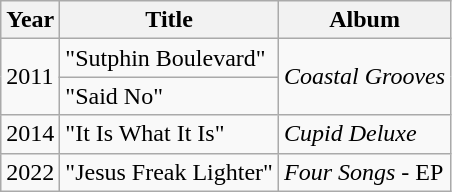<table class="wikitable">
<tr>
<th scope="col">Year</th>
<th scope="col">Title</th>
<th scope="col">Album</th>
</tr>
<tr>
<td rowspan="2">2011</td>
<td>"Sutphin Boulevard"</td>
<td rowspan="2"><em>Coastal Grooves</em></td>
</tr>
<tr>
<td>"Said No"</td>
</tr>
<tr>
<td>2014</td>
<td>"It Is What It Is"</td>
<td><em>Cupid Deluxe</em></td>
</tr>
<tr>
<td>2022</td>
<td>"Jesus Freak Lighter"</td>
<td><em>Four Songs</em> - EP</td>
</tr>
</table>
